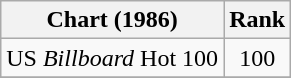<table class="wikitable sortable">
<tr>
<th align="left">Chart (1986)</th>
<th style="text-align:center;">Rank</th>
</tr>
<tr>
<td>US <em>Billboard</em> Hot 100</td>
<td style="text-align:center;">100</td>
</tr>
<tr>
</tr>
</table>
